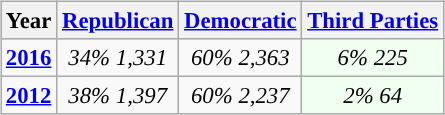<table class="wikitable" style="float:right; font-size:95%;">
<tr bgcolor=lightgrey>
<th>Year</th>
<th><a href='#'>Republican</a></th>
<th><a href='#'>Democratic</a></th>
<th><a href='#'>Third Parties</a></th>
</tr>
<tr>
<td style="text-align:center; "><strong><a href='#'>2016</a></strong></td>
<td style="text-align:center; "><em>34%</em> <em>1,331</em></td>
<td style="text-align:center; "><em>60%</em> <em>2,363</em></td>
<td style="text-align:center; background:honeyDew;"><em>6%</em> <em>225</em></td>
</tr>
<tr>
<td style="text-align:center; "><strong><a href='#'>2012</a></strong></td>
<td style="text-align:center; "><em>38%</em> <em>1,397</em></td>
<td style="text-align:center; "><em>60%</em> <em>2,237</em></td>
<td style="text-align:center; background:honeyDew;"><em>2%</em> <em>64</em></td>
</tr>
</table>
